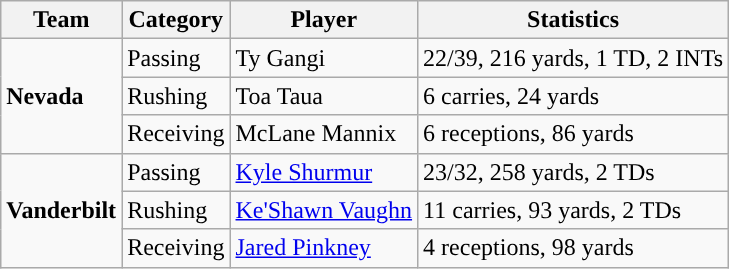<table class="wikitable" style="float: left;">
<tr>
<th>Team</th>
<th>Category</th>
<th>Player</th>
<th>Statistics</th>
</tr>
<tr>
<td rowspan=3><strong>Nevada</strong></td>
<td>Passing</td>
<td>Ty Gangi</td>
<td>22/39, 216 yards, 1 TD, 2 INTs</td>
</tr>
<tr>
<td>Rushing</td>
<td>Toa Taua</td>
<td>6 carries, 24 yards</td>
</tr>
<tr>
<td>Receiving</td>
<td>McLane Mannix</td>
<td>6 receptions, 86 yards</td>
</tr>
<tr>
<td rowspan=3><strong>Vanderbilt</strong></td>
<td>Passing</td>
<td><a href='#'>Kyle Shurmur</a></td>
<td>23/32, 258 yards, 2 TDs</td>
</tr>
<tr>
<td>Rushing</td>
<td><a href='#'>Ke'Shawn Vaughn</a></td>
<td>11 carries, 93 yards, 2 TDs</td>
</tr>
<tr>
<td>Receiving</td>
<td><a href='#'>Jared Pinkney</a></td>
<td>4 receptions, 98 yards</td>
</tr>
</table>
